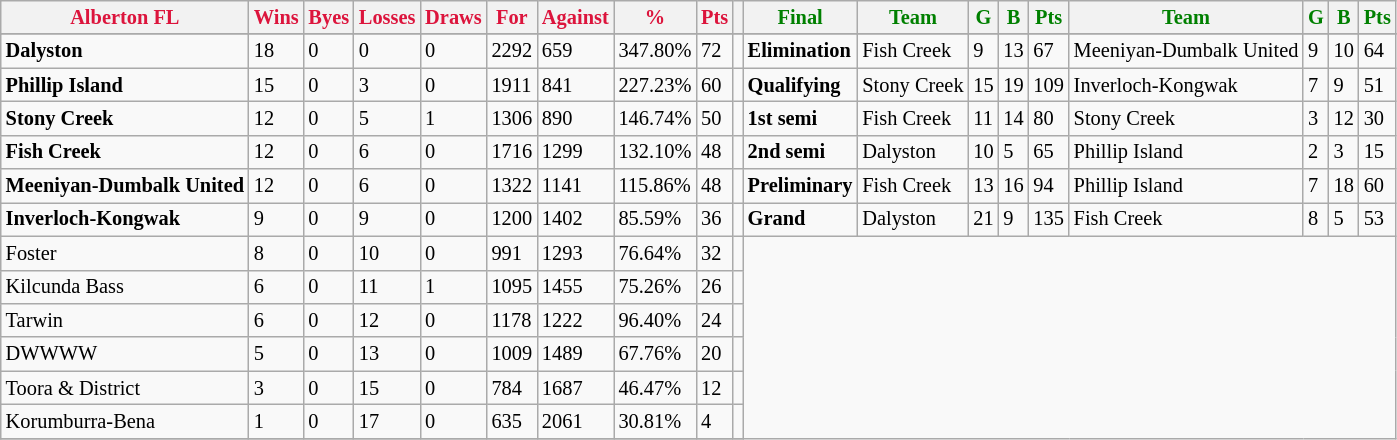<table style="font-size: 85%; text-align: left;" class="wikitable">
<tr>
<th style="color:crimson">Alberton FL</th>
<th style="color:crimson">Wins</th>
<th style="color:crimson">Byes</th>
<th style="color:crimson">Losses</th>
<th style="color:crimson">Draws</th>
<th style="color:crimson">For</th>
<th style="color:crimson">Against</th>
<th style="color:crimson">%</th>
<th style="color:crimson">Pts</th>
<th></th>
<th style="color:green">Final</th>
<th style="color:green">Team</th>
<th style="color:green">G</th>
<th style="color:green">B</th>
<th style="color:green">Pts</th>
<th style="color:green">Team</th>
<th style="color:green">G</th>
<th style="color:green">B</th>
<th style="color:green">Pts</th>
</tr>
<tr>
</tr>
<tr>
</tr>
<tr>
<td><strong>	Dalyston	</strong></td>
<td>18</td>
<td>0</td>
<td>0</td>
<td>0</td>
<td>2292</td>
<td>659</td>
<td>347.80%</td>
<td>72</td>
<td></td>
<td><strong>Elimination</strong></td>
<td>Fish Creek</td>
<td>9</td>
<td>13</td>
<td>67</td>
<td>Meeniyan-Dumbalk United</td>
<td>9</td>
<td>10</td>
<td>64</td>
</tr>
<tr>
<td><strong>	Phillip Island	</strong></td>
<td>15</td>
<td>0</td>
<td>3</td>
<td>0</td>
<td>1911</td>
<td>841</td>
<td>227.23%</td>
<td>60</td>
<td></td>
<td><strong>Qualifying</strong></td>
<td>Stony Creek</td>
<td>15</td>
<td>19</td>
<td>109</td>
<td>Inverloch-Kongwak</td>
<td>7</td>
<td>9</td>
<td>51</td>
</tr>
<tr>
<td><strong>	Stony Creek	</strong></td>
<td>12</td>
<td>0</td>
<td>5</td>
<td>1</td>
<td>1306</td>
<td>890</td>
<td>146.74%</td>
<td>50</td>
<td></td>
<td><strong>1st semi</strong></td>
<td>Fish Creek</td>
<td>11</td>
<td>14</td>
<td>80</td>
<td>Stony Creek</td>
<td>3</td>
<td>12</td>
<td>30</td>
</tr>
<tr>
<td><strong>	Fish Creek	</strong></td>
<td>12</td>
<td>0</td>
<td>6</td>
<td>0</td>
<td>1716</td>
<td>1299</td>
<td>132.10%</td>
<td>48</td>
<td></td>
<td><strong>2nd semi</strong></td>
<td>Dalyston</td>
<td>10</td>
<td>5</td>
<td>65</td>
<td>Phillip Island</td>
<td>2</td>
<td>3</td>
<td>15</td>
</tr>
<tr ||>
<td><strong>	Meeniyan-Dumbalk United	</strong></td>
<td>12</td>
<td>0</td>
<td>6</td>
<td>0</td>
<td>1322</td>
<td>1141</td>
<td>115.86%</td>
<td>48</td>
<td></td>
<td><strong>Preliminary</strong></td>
<td>Fish Creek</td>
<td>13</td>
<td>16</td>
<td>94</td>
<td>Phillip Island</td>
<td>7</td>
<td>18</td>
<td>60</td>
</tr>
<tr>
<td><strong>	Inverloch-Kongwak</strong></td>
<td>9</td>
<td>0</td>
<td>9</td>
<td>0</td>
<td>1200</td>
<td>1402</td>
<td>85.59%</td>
<td>36</td>
<td></td>
<td><strong>Grand</strong></td>
<td>Dalyston</td>
<td>21</td>
<td>9</td>
<td>135</td>
<td>Fish Creek</td>
<td>8</td>
<td>5</td>
<td>53</td>
</tr>
<tr>
<td>Foster</td>
<td>8</td>
<td>0</td>
<td>10</td>
<td>0</td>
<td>991</td>
<td>1293</td>
<td>76.64%</td>
<td>32</td>
<td></td>
</tr>
<tr>
<td>Kilcunda Bass</td>
<td>6</td>
<td>0</td>
<td>11</td>
<td>1</td>
<td>1095</td>
<td>1455</td>
<td>75.26%</td>
<td>26</td>
<td></td>
</tr>
<tr>
<td>Tarwin</td>
<td>6</td>
<td>0</td>
<td>12</td>
<td>0</td>
<td>1178</td>
<td>1222</td>
<td>96.40%</td>
<td>24</td>
<td></td>
</tr>
<tr>
<td>DWWWW</td>
<td>5</td>
<td>0</td>
<td>13</td>
<td>0</td>
<td>1009</td>
<td>1489</td>
<td>67.76%</td>
<td>20</td>
<td></td>
</tr>
<tr>
<td>Toora & District</td>
<td>3</td>
<td>0</td>
<td>15</td>
<td>0</td>
<td>784</td>
<td>1687</td>
<td>46.47%</td>
<td>12</td>
<td></td>
</tr>
<tr>
<td>Korumburra-Bena</td>
<td>1</td>
<td>0</td>
<td>17</td>
<td>0</td>
<td>635</td>
<td>2061</td>
<td>30.81%</td>
<td>4</td>
<td></td>
</tr>
<tr>
</tr>
</table>
